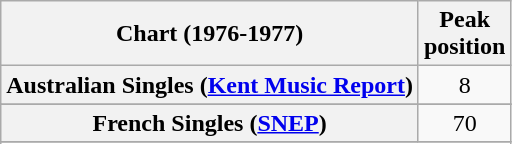<table class="wikitable sortable plainrowheaders" style="text-align:center">
<tr>
<th>Chart (1976-1977)</th>
<th>Peak<br>position</th>
</tr>
<tr>
<th scope="row">Australian Singles (<a href='#'>Kent Music Report</a>)</th>
<td align="center">8</td>
</tr>
<tr>
</tr>
<tr>
</tr>
<tr>
</tr>
<tr>
</tr>
<tr>
<th scope="row">French Singles (<a href='#'>SNEP</a>)</th>
<td align="center">70</td>
</tr>
<tr>
</tr>
<tr>
</tr>
<tr>
</tr>
</table>
